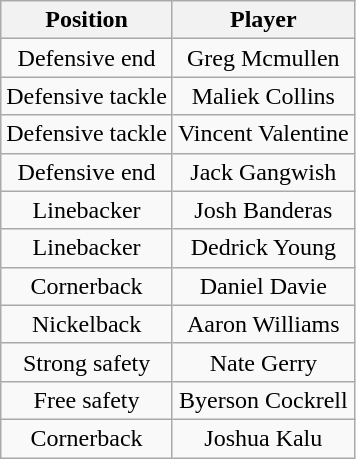<table class="wikitable" style="text-align: center;">
<tr>
<th>Position</th>
<th>Player</th>
</tr>
<tr>
<td>Defensive end</td>
<td>Greg Mcmullen</td>
</tr>
<tr>
<td>Defensive tackle</td>
<td>Maliek Collins</td>
</tr>
<tr>
<td>Defensive tackle</td>
<td>Vincent Valentine</td>
</tr>
<tr>
<td>Defensive end</td>
<td>Jack Gangwish</td>
</tr>
<tr>
<td>Linebacker</td>
<td>Josh Banderas</td>
</tr>
<tr>
<td>Linebacker</td>
<td>Dedrick Young</td>
</tr>
<tr>
<td>Cornerback</td>
<td>Daniel Davie</td>
</tr>
<tr>
<td>Nickelback</td>
<td>Aaron Williams</td>
</tr>
<tr>
<td>Strong safety</td>
<td>Nate Gerry</td>
</tr>
<tr>
<td>Free safety</td>
<td>Byerson Cockrell</td>
</tr>
<tr>
<td>Cornerback</td>
<td>Joshua Kalu</td>
</tr>
</table>
